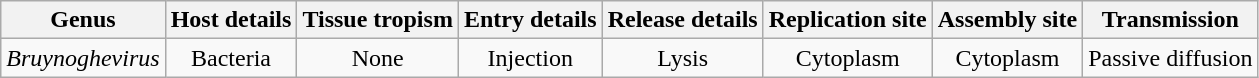<table class="wikitable sortable" style="text-align:center">
<tr>
<th>Genus</th>
<th>Host details</th>
<th>Tissue tropism</th>
<th>Entry details</th>
<th>Release details</th>
<th>Replication site</th>
<th>Assembly site</th>
<th>Transmission</th>
</tr>
<tr>
<td><em>Bruynoghevirus</em></td>
<td>Bacteria</td>
<td>None</td>
<td>Injection</td>
<td>Lysis</td>
<td>Cytoplasm</td>
<td>Cytoplasm</td>
<td>Passive diffusion</td>
</tr>
</table>
